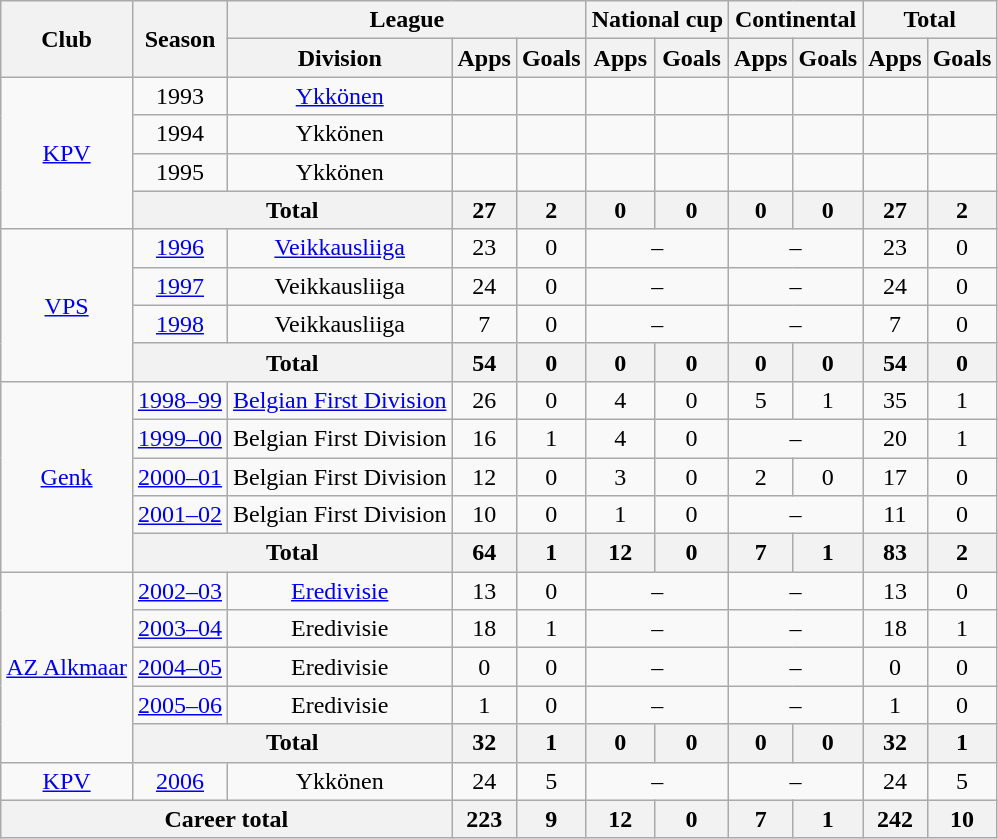<table class="wikitable" style="text-align:center">
<tr>
<th rowspan="2">Club</th>
<th rowspan="2">Season</th>
<th colspan="3">League</th>
<th colspan="2">National cup</th>
<th colspan="2">Continental</th>
<th colspan="2">Total</th>
</tr>
<tr>
<th>Division</th>
<th>Apps</th>
<th>Goals</th>
<th>Apps</th>
<th>Goals</th>
<th>Apps</th>
<th>Goals</th>
<th>Apps</th>
<th>Goals</th>
</tr>
<tr>
<td rowspan="4"><a href='#'>KPV</a></td>
<td>1993</td>
<td><a href='#'>Ykkönen</a></td>
<td></td>
<td></td>
<td></td>
<td></td>
<td></td>
<td></td>
<td></td>
<td></td>
</tr>
<tr>
<td>1994</td>
<td>Ykkönen</td>
<td></td>
<td></td>
<td></td>
<td></td>
<td></td>
<td></td>
<td></td>
<td></td>
</tr>
<tr>
<td>1995</td>
<td>Ykkönen</td>
<td></td>
<td></td>
<td></td>
<td></td>
<td></td>
<td></td>
<td></td>
<td></td>
</tr>
<tr>
<th colspan="2">Total</th>
<th>27</th>
<th>2</th>
<th>0</th>
<th>0</th>
<th>0</th>
<th>0</th>
<th>27</th>
<th>2</th>
</tr>
<tr>
<td rowspan="4"><a href='#'>VPS</a></td>
<td><a href='#'>1996</a></td>
<td><a href='#'>Veikkausliiga</a></td>
<td>23</td>
<td>0</td>
<td colspan="2">–</td>
<td colspan="2">–</td>
<td>23</td>
<td>0</td>
</tr>
<tr>
<td><a href='#'>1997</a></td>
<td>Veikkausliiga</td>
<td>24</td>
<td>0</td>
<td colspan="2">–</td>
<td colspan="2">–</td>
<td>24</td>
<td>0</td>
</tr>
<tr>
<td><a href='#'>1998</a></td>
<td>Veikkausliiga</td>
<td>7</td>
<td>0</td>
<td colspan="2">–</td>
<td colspan="2">–</td>
<td>7</td>
<td>0</td>
</tr>
<tr>
<th colspan="2">Total</th>
<th>54</th>
<th>0</th>
<th>0</th>
<th>0</th>
<th>0</th>
<th>0</th>
<th>54</th>
<th>0</th>
</tr>
<tr>
<td rowspan="5"><a href='#'>Genk</a></td>
<td><a href='#'>1998–99</a></td>
<td><a href='#'>Belgian First Division</a></td>
<td>26</td>
<td>0</td>
<td>4</td>
<td>0</td>
<td>5</td>
<td>1</td>
<td>35</td>
<td>1</td>
</tr>
<tr>
<td><a href='#'>1999–00</a></td>
<td>Belgian First Division</td>
<td>16</td>
<td>1</td>
<td>4</td>
<td>0</td>
<td colspan="2">–</td>
<td>20</td>
<td>1</td>
</tr>
<tr>
<td><a href='#'>2000–01</a></td>
<td>Belgian First Division</td>
<td>12</td>
<td>0</td>
<td>3</td>
<td>0</td>
<td>2</td>
<td>0</td>
<td>17</td>
<td>0</td>
</tr>
<tr>
<td><a href='#'>2001–02</a></td>
<td>Belgian First Division</td>
<td>10</td>
<td>0</td>
<td>1</td>
<td>0</td>
<td colspan="2">–</td>
<td>11</td>
<td>0</td>
</tr>
<tr>
<th colspan="2">Total</th>
<th>64</th>
<th>1</th>
<th>12</th>
<th>0</th>
<th>7</th>
<th>1</th>
<th>83</th>
<th>2</th>
</tr>
<tr>
<td rowspan="5"><a href='#'>AZ Alkmaar</a></td>
<td><a href='#'>2002–03</a></td>
<td><a href='#'>Eredivisie</a></td>
<td>13</td>
<td>0</td>
<td colspan="2">–</td>
<td colspan="2">–</td>
<td>13</td>
<td>0</td>
</tr>
<tr>
<td><a href='#'>2003–04</a></td>
<td>Eredivisie</td>
<td>18</td>
<td>1</td>
<td colspan="2">–</td>
<td colspan="2">–</td>
<td>18</td>
<td>1</td>
</tr>
<tr>
<td><a href='#'>2004–05</a></td>
<td>Eredivisie</td>
<td>0</td>
<td>0</td>
<td colspan="2">–</td>
<td colspan="2">–</td>
<td>0</td>
<td>0</td>
</tr>
<tr>
<td><a href='#'>2005–06</a></td>
<td>Eredivisie</td>
<td>1</td>
<td>0</td>
<td colspan="2">–</td>
<td colspan="2">–</td>
<td>1</td>
<td>0</td>
</tr>
<tr>
<th colspan="2">Total</th>
<th>32</th>
<th>1</th>
<th>0</th>
<th>0</th>
<th>0</th>
<th>0</th>
<th>32</th>
<th>1</th>
</tr>
<tr>
<td><a href='#'>KPV</a></td>
<td><a href='#'>2006</a></td>
<td>Ykkönen</td>
<td>24</td>
<td>5</td>
<td colspan="2">–</td>
<td colspan="2">–</td>
<td>24</td>
<td>5</td>
</tr>
<tr>
<th colspan="3">Career total</th>
<th>223</th>
<th>9</th>
<th>12</th>
<th>0</th>
<th>7</th>
<th>1</th>
<th>242</th>
<th>10</th>
</tr>
</table>
